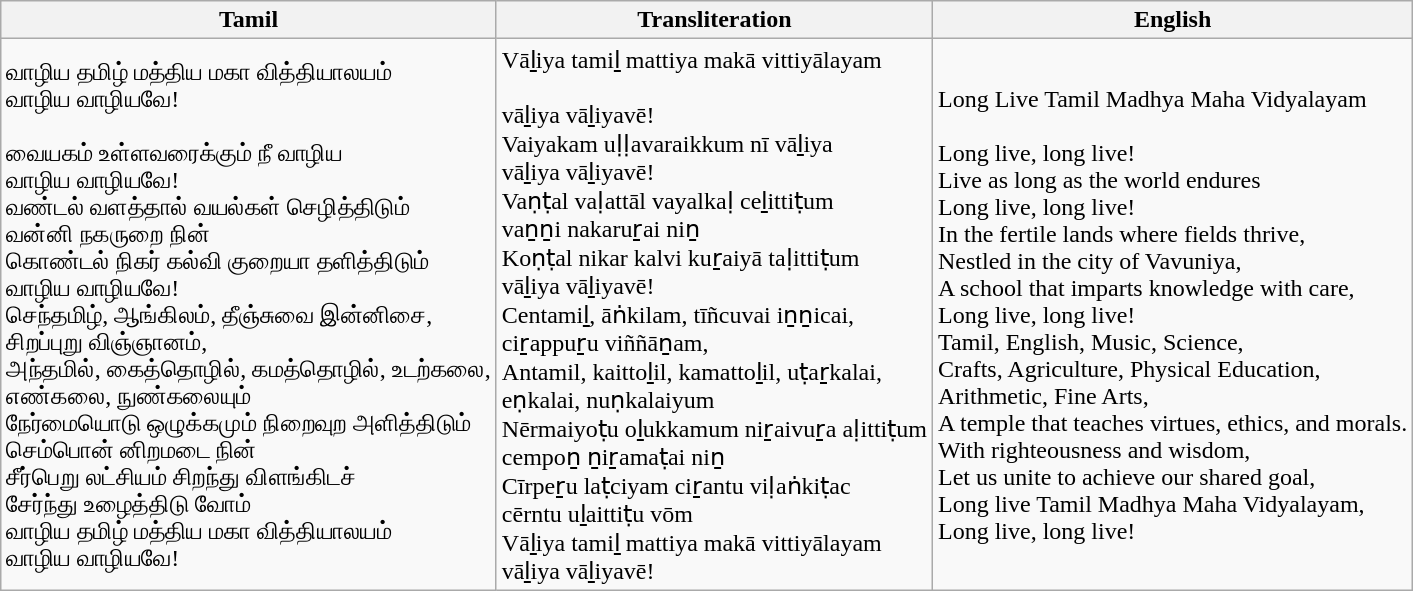<table class="wikitable">
<tr>
<th>Tamil</th>
<th>Transliteration</th>
<th>English</th>
</tr>
<tr>
<td>வாழிய தமிழ் மத்திய மகா வித்தியாலயம்<br>வாழிய வாழியவே!<br><br>வையகம் உள்ளவரைக்கும் நீ வாழிய<br>
வாழிய வாழியவே!<br>
வண்டல் வளத்தால் வயல்கள் செழித்திடும்<br>
வன்னி நகருறை நின் <br>
கொண்டல் நிகர் கல்வி குறையா தளித்திடும்<br>
வாழிய வாழியவே!<br>
செந்தமிழ், ஆங்கிலம், தீஞ்சுவை இன்னிசை,<br>
சிறப்புறு விஞ்ஞானம்,<br>
அந்தமில், கைத்தொழில், கமத்தொழில், உடற்கலை, <br>
எண்கலை, நுண்கலையும்<br>
நேர்மையொடு ஒழுக்கமும் நிறைவுற அளித்திடும்<br>
செம்பொன் னிறமடை நின் <br>
சீர்பெறு லட்சியம் சிறந்து விளங்கிடச் <br>
சேர்ந்து உழைத்திடு வோம்    <br>
வாழிய தமிழ் மத்திய மகா வித்தியாலயம் <br>
வாழிய வாழியவே!<br></td>
<td>Vāḻiya tamiḻ mattiya makā vittiyālayam<br><br>vāḻiya vāḻiyavē!<br>
Vaiyakam uḷḷavaraikkum nī vāḻiya<br>
vāḻiya vāḻiyavē!<br>
Vaṇṭal vaḷattāl vayalkaḷ ceḻittiṭum<br>
vaṉṉi nakaruṟai niṉ<br>
Koṇṭal nikar kalvi kuṟaiyā taḷittiṭum<br>
vāḻiya vāḻiyavē!<br>
Centamiḻ, āṅkilam, tīñcuvai iṉṉicai,<br>
ciṟappuṟu viññāṉam,<br>
Antamil, kaittoḻil, kamattoḻil, uṭaṟkalai,<br>
eṇkalai, nuṇkalaiyum<br>
Nērmaiyoṭu oḻukkamum niṟaivuṟa aḷittiṭum<br>
cempoṉ ṉiṟamaṭai niṉ<br>
Cīrpeṟu laṭciyam ciṟantu viḷaṅkiṭac<br>
cērntu uḻaittiṭu vōm<br>
Vāḻiya tamiḻ mattiya makā vittiyālayam<br>
vāḻiya vāḻiyavē!<br></td>
<td>Long Live Tamil Madhya Maha Vidyalayam<br><br>Long live, long live!<br>
Live as long as the world endures<br>
Long live, long live!<br>
In the fertile lands where fields thrive,<br>
Nestled in the city of Vavuniya,<br>
A school that imparts knowledge with care,<br>
Long live, long live!<br>
Tamil, English, Music, Science,<br>
Crafts, Agriculture, Physical Education,<br>
Arithmetic, Fine Arts,<br>
A temple that teaches virtues, ethics, and morals.<br>
With righteousness and wisdom,<br>
Let us unite to achieve our shared goal,<br>
Long live Tamil Madhya Maha Vidyalayam,<br>
Long live, long live!<br></td>
</tr>
</table>
